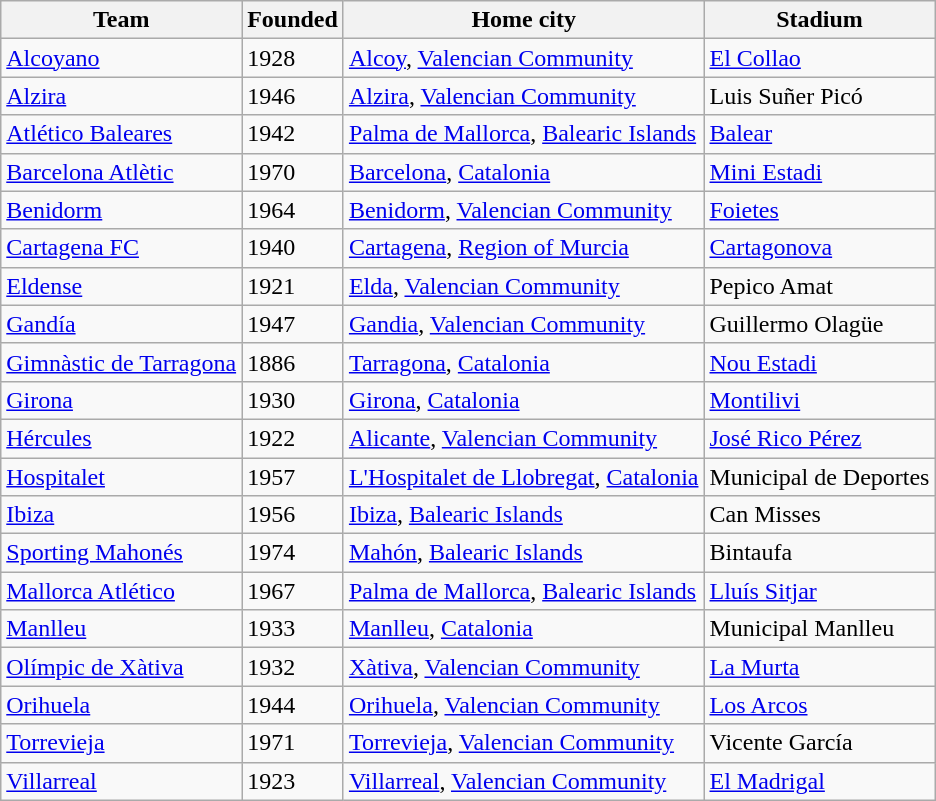<table class="wikitable sortable">
<tr>
<th>Team</th>
<th>Founded</th>
<th>Home city</th>
<th>Stadium</th>
</tr>
<tr>
<td><a href='#'>Alcoyano</a></td>
<td>1928</td>
<td><a href='#'>Alcoy</a>, <a href='#'>Valencian Community</a></td>
<td><a href='#'>El Collao</a></td>
</tr>
<tr>
<td><a href='#'>Alzira</a></td>
<td>1946</td>
<td><a href='#'>Alzira</a>, <a href='#'>Valencian Community</a></td>
<td>Luis Suñer Picó</td>
</tr>
<tr>
<td><a href='#'>Atlético Baleares</a></td>
<td>1942</td>
<td><a href='#'>Palma de Mallorca</a>, <a href='#'>Balearic Islands</a></td>
<td><a href='#'>Balear</a></td>
</tr>
<tr>
<td><a href='#'>Barcelona Atlètic</a></td>
<td>1970</td>
<td><a href='#'>Barcelona</a>, <a href='#'>Catalonia</a></td>
<td><a href='#'>Mini Estadi</a></td>
</tr>
<tr>
<td><a href='#'>Benidorm</a></td>
<td>1964</td>
<td><a href='#'>Benidorm</a>, <a href='#'>Valencian Community</a></td>
<td><a href='#'>Foietes</a></td>
</tr>
<tr>
<td><a href='#'>Cartagena FC</a></td>
<td>1940</td>
<td><a href='#'>Cartagena</a>, <a href='#'>Region of Murcia</a></td>
<td><a href='#'>Cartagonova</a></td>
</tr>
<tr>
<td><a href='#'>Eldense</a></td>
<td>1921</td>
<td><a href='#'>Elda</a>, <a href='#'>Valencian Community</a></td>
<td>Pepico Amat</td>
</tr>
<tr>
<td><a href='#'>Gandía</a></td>
<td>1947</td>
<td><a href='#'>Gandia</a>, <a href='#'>Valencian Community</a></td>
<td>Guillermo Olagüe</td>
</tr>
<tr>
<td><a href='#'>Gimnàstic de Tarragona</a></td>
<td>1886</td>
<td><a href='#'>Tarragona</a>, <a href='#'>Catalonia</a></td>
<td><a href='#'>Nou Estadi</a></td>
</tr>
<tr>
<td><a href='#'>Girona</a></td>
<td>1930</td>
<td><a href='#'>Girona</a>, <a href='#'>Catalonia</a></td>
<td><a href='#'>Montilivi</a></td>
</tr>
<tr>
<td><a href='#'>Hércules</a></td>
<td>1922</td>
<td><a href='#'>Alicante</a>, <a href='#'>Valencian Community</a></td>
<td><a href='#'>José Rico Pérez</a></td>
</tr>
<tr>
<td><a href='#'>Hospitalet</a></td>
<td>1957</td>
<td><a href='#'>L'Hospitalet de Llobregat</a>, <a href='#'>Catalonia</a></td>
<td>Municipal de Deportes</td>
</tr>
<tr>
<td><a href='#'>Ibiza</a></td>
<td>1956</td>
<td><a href='#'>Ibiza</a>, <a href='#'>Balearic Islands</a></td>
<td>Can Misses</td>
</tr>
<tr>
<td><a href='#'>Sporting Mahonés</a></td>
<td>1974</td>
<td><a href='#'>Mahón</a>, <a href='#'>Balearic Islands</a></td>
<td>Bintaufa</td>
</tr>
<tr>
<td><a href='#'>Mallorca Atlético</a></td>
<td>1967</td>
<td><a href='#'>Palma de Mallorca</a>, <a href='#'>Balearic Islands</a></td>
<td><a href='#'>Lluís Sitjar</a></td>
</tr>
<tr>
<td><a href='#'>Manlleu</a></td>
<td>1933</td>
<td><a href='#'>Manlleu</a>, <a href='#'>Catalonia</a></td>
<td>Municipal Manlleu</td>
</tr>
<tr>
<td><a href='#'>Olímpic de Xàtiva</a></td>
<td>1932</td>
<td><a href='#'>Xàtiva</a>, <a href='#'>Valencian Community</a></td>
<td><a href='#'>La Murta</a></td>
</tr>
<tr>
<td><a href='#'>Orihuela</a></td>
<td>1944</td>
<td><a href='#'>Orihuela</a>, <a href='#'>Valencian Community</a></td>
<td><a href='#'>Los Arcos</a></td>
</tr>
<tr>
<td><a href='#'>Torrevieja</a></td>
<td>1971</td>
<td><a href='#'>Torrevieja</a>, <a href='#'>Valencian Community</a></td>
<td>Vicente García</td>
</tr>
<tr>
<td><a href='#'>Villarreal</a></td>
<td>1923</td>
<td><a href='#'>Villarreal</a>, <a href='#'>Valencian Community</a></td>
<td><a href='#'>El Madrigal</a></td>
</tr>
</table>
